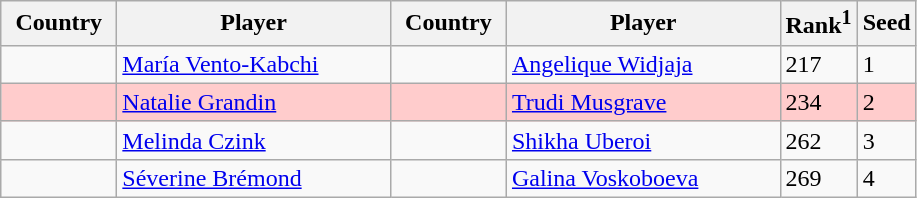<table class="sortable wikitable">
<tr>
<th width="70">Country</th>
<th width="175">Player</th>
<th width="70">Country</th>
<th width="175">Player</th>
<th>Rank<sup>1</sup></th>
<th>Seed</th>
</tr>
<tr>
<td></td>
<td><a href='#'>María Vento-Kabchi</a></td>
<td></td>
<td><a href='#'>Angelique Widjaja</a></td>
<td>217</td>
<td>1</td>
</tr>
<tr style="background:#fcc;">
<td></td>
<td><a href='#'>Natalie Grandin</a></td>
<td></td>
<td><a href='#'>Trudi Musgrave</a></td>
<td>234</td>
<td>2</td>
</tr>
<tr>
<td></td>
<td><a href='#'>Melinda Czink</a></td>
<td></td>
<td><a href='#'>Shikha Uberoi</a></td>
<td>262</td>
<td>3</td>
</tr>
<tr>
<td></td>
<td><a href='#'>Séverine Brémond</a></td>
<td></td>
<td><a href='#'>Galina Voskoboeva</a></td>
<td>269</td>
<td>4</td>
</tr>
</table>
